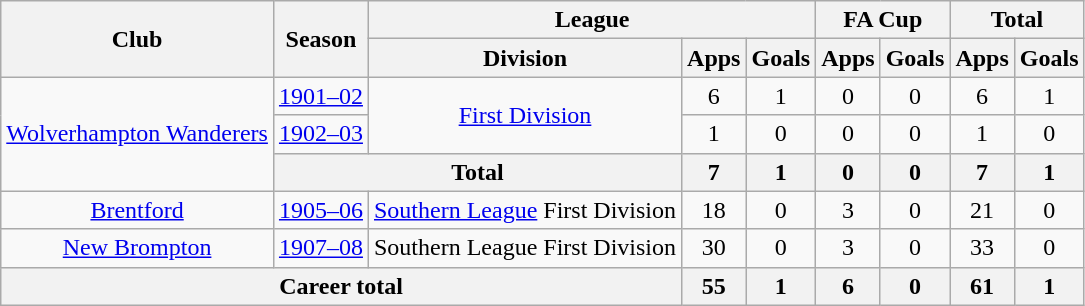<table class="wikitable" style="text-align: center;">
<tr>
<th rowspan="2">Club</th>
<th rowspan="2">Season</th>
<th colspan="3">League</th>
<th colspan="2">FA Cup</th>
<th colspan="2">Total</th>
</tr>
<tr>
<th>Division</th>
<th>Apps</th>
<th>Goals</th>
<th>Apps</th>
<th>Goals</th>
<th>Apps</th>
<th>Goals</th>
</tr>
<tr>
<td rowspan="3"><a href='#'>Wolverhampton Wanderers</a></td>
<td><a href='#'>1901–02</a></td>
<td rowspan="2"><a href='#'>First Division</a></td>
<td>6</td>
<td>1</td>
<td>0</td>
<td>0</td>
<td>6</td>
<td>1</td>
</tr>
<tr>
<td><a href='#'>1902–03</a></td>
<td>1</td>
<td>0</td>
<td>0</td>
<td>0</td>
<td>1</td>
<td>0</td>
</tr>
<tr>
<th colspan="2">Total</th>
<th>7</th>
<th>1</th>
<th>0</th>
<th>0</th>
<th>7</th>
<th>1</th>
</tr>
<tr>
<td><a href='#'>Brentford</a></td>
<td><a href='#'>1905–06</a></td>
<td><a href='#'>Southern League</a> First Division</td>
<td>18</td>
<td>0</td>
<td>3</td>
<td>0</td>
<td>21</td>
<td>0</td>
</tr>
<tr>
<td><a href='#'>New Brompton</a></td>
<td><a href='#'>1907–08</a></td>
<td>Southern League First Division</td>
<td>30</td>
<td>0</td>
<td>3</td>
<td>0</td>
<td>33</td>
<td>0</td>
</tr>
<tr>
<th colspan="3">Career total</th>
<th>55</th>
<th>1</th>
<th>6</th>
<th>0</th>
<th>61</th>
<th>1</th>
</tr>
</table>
